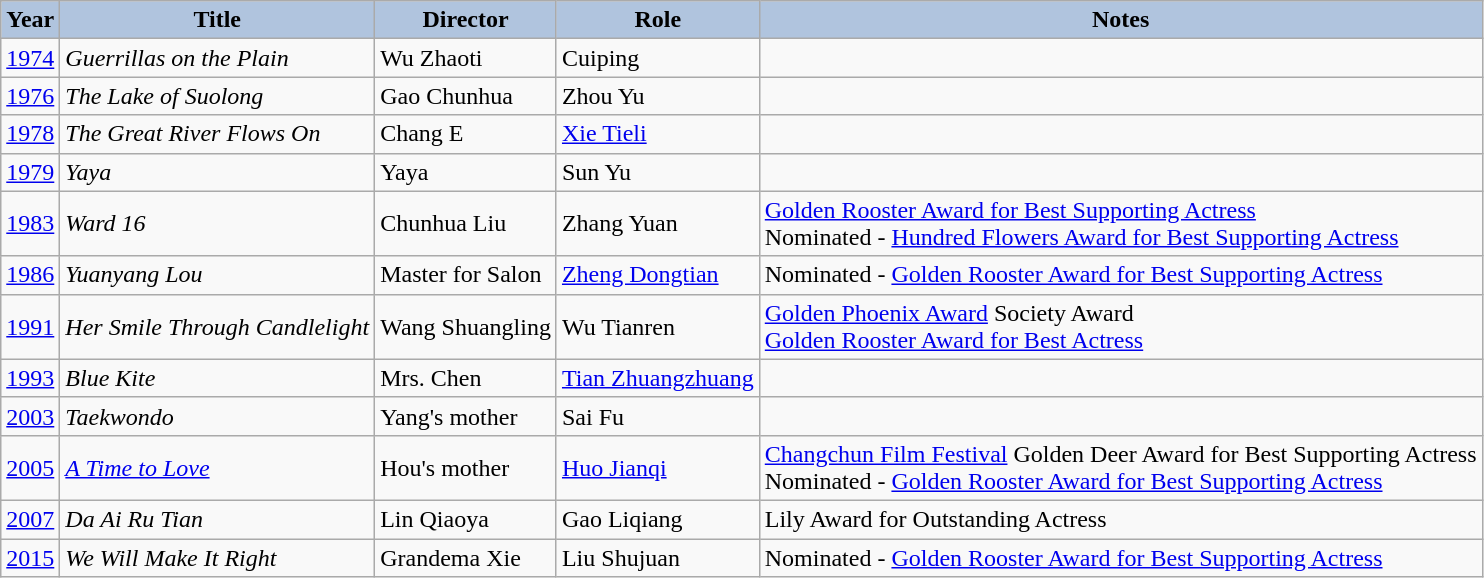<table class="wikitable">
<tr>
<th style="background:#B0C4DE;">Year</th>
<th style="background:#B0C4DE;">Title</th>
<th style="background:#B0C4DE;">Director</th>
<th style="background:#B0C4DE;">Role</th>
<th style="background:#B0C4DE;">Notes</th>
</tr>
<tr>
<td><a href='#'>1974</a></td>
<td><em>Guerrillas on the Plain</em></td>
<td>Wu Zhaoti</td>
<td>Cuiping</td>
<td></td>
</tr>
<tr>
<td><a href='#'>1976</a></td>
<td><em>The Lake of Suolong</em></td>
<td>Gao Chunhua</td>
<td>Zhou Yu</td>
<td></td>
</tr>
<tr>
<td><a href='#'>1978</a></td>
<td><em>The Great River Flows On</em></td>
<td>Chang E</td>
<td><a href='#'>Xie Tieli</a></td>
<td></td>
</tr>
<tr>
<td><a href='#'>1979</a></td>
<td><em>Yaya</em></td>
<td>Yaya</td>
<td>Sun Yu</td>
<td></td>
</tr>
<tr>
<td><a href='#'>1983</a></td>
<td><em>Ward 16</em></td>
<td>Chunhua Liu</td>
<td>Zhang Yuan</td>
<td><a href='#'>Golden Rooster Award for Best Supporting Actress</a><br>Nominated - <a href='#'>Hundred Flowers Award for Best Supporting Actress</a></td>
</tr>
<tr>
<td><a href='#'>1986</a></td>
<td><em>Yuanyang Lou</em></td>
<td>Master for Salon</td>
<td><a href='#'>Zheng Dongtian</a></td>
<td>Nominated - <a href='#'>Golden Rooster Award for Best Supporting Actress</a></td>
</tr>
<tr>
<td><a href='#'>1991</a></td>
<td><em>Her Smile Through Candlelight</em></td>
<td>Wang Shuangling</td>
<td>Wu Tianren</td>
<td><a href='#'>Golden Phoenix Award</a> Society Award<br><a href='#'>Golden Rooster Award for Best Actress</a></td>
</tr>
<tr>
<td><a href='#'>1993</a></td>
<td><em>Blue Kite</em></td>
<td>Mrs. Chen</td>
<td><a href='#'>Tian Zhuangzhuang</a></td>
<td></td>
</tr>
<tr>
<td><a href='#'>2003</a></td>
<td><em>Taekwondo</em></td>
<td>Yang's mother</td>
<td>Sai Fu</td>
<td></td>
</tr>
<tr>
<td><a href='#'>2005</a></td>
<td><em><a href='#'>A Time to Love</a></em></td>
<td>Hou's mother</td>
<td><a href='#'>Huo Jianqi</a></td>
<td><a href='#'>Changchun Film Festival</a> Golden Deer Award for Best Supporting Actress<br>Nominated - <a href='#'>Golden Rooster Award for Best Supporting Actress</a></td>
</tr>
<tr>
<td><a href='#'>2007</a></td>
<td><em>Da Ai Ru Tian</em></td>
<td>Lin Qiaoya</td>
<td>Gao Liqiang</td>
<td>Lily Award for Outstanding Actress</td>
</tr>
<tr>
<td><a href='#'>2015</a></td>
<td><em>We Will Make It Right</em></td>
<td>Grandema Xie</td>
<td>Liu Shujuan</td>
<td>Nominated - <a href='#'>Golden Rooster Award for Best Supporting Actress</a></td>
</tr>
</table>
